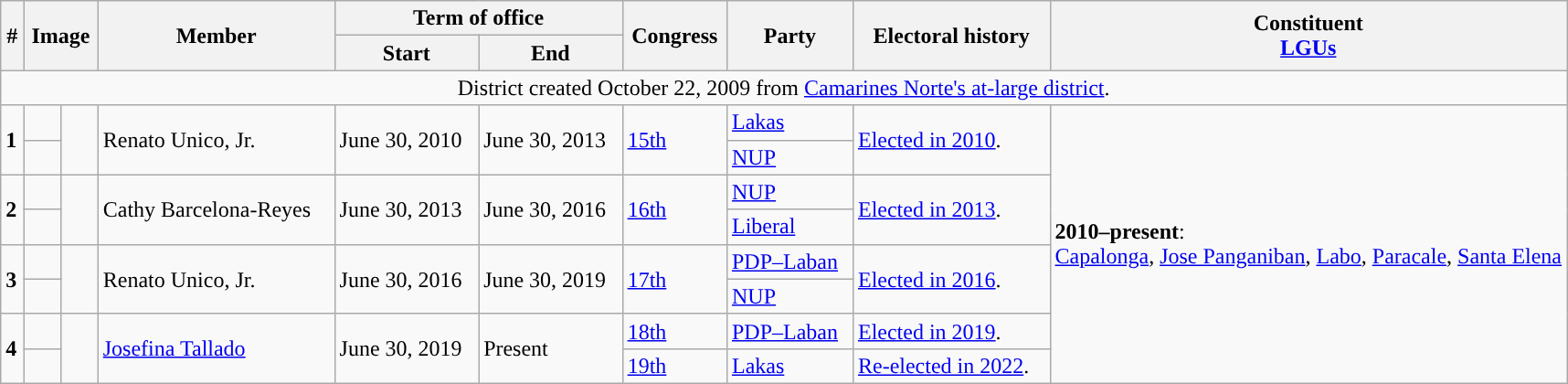<table class="wikitable">
<tr>
<th rowspan="2">#</th>
<th colspan="2" rowspan="2">Image</th>
<th rowspan="2">Member</th>
<th colspan="2">Term of office</th>
<th rowspan="2">Congress</th>
<th rowspan="2">Party</th>
<th rowspan="2">Electoral history</th>
<th rowspan="2" width="33%">Constituent<br><a href='#'>LGUs</a></th>
</tr>
<tr>
<th>Start</th>
<th>End</th>
</tr>
<tr>
<td colspan="10" style="text-align:center;">District created October 22, 2009 from <a href='#'>Camarines Norte's at-large district</a>.</td>
</tr>
<tr>
<td rowspan="2"><strong>1</strong></td>
<td style="color:inherit;background:"></td>
<td rowspan="2"></td>
<td rowspan="2">Renato Unico, Jr.</td>
<td rowspan="2">June 30, 2010</td>
<td rowspan="2">June 30, 2013</td>
<td rowspan="2"><a href='#'>15th</a></td>
<td><a href='#'>Lakas</a></td>
<td rowspan="2"><a href='#'>Elected in 2010</a>.</td>
<td rowspan="8"><strong>2010–present</strong>:<br><a href='#'>Capalonga</a>, <a href='#'>Jose Panganiban</a>, <a href='#'>Labo</a>, <a href='#'>Paracale</a>, <a href='#'>Santa Elena</a></td>
</tr>
<tr>
<td style="color:inherit;background:"></td>
<td><a href='#'>NUP</a></td>
</tr>
<tr>
<td rowspan="2"><strong>2</strong></td>
<td style="color:inherit;background:"></td>
<td rowspan="2"></td>
<td rowspan="2">Cathy Barcelona-Reyes</td>
<td rowspan="2">June 30, 2013</td>
<td rowspan="2">June 30, 2016</td>
<td rowspan="2"><a href='#'>16th</a></td>
<td><a href='#'>NUP</a></td>
<td rowspan="2"><a href='#'>Elected in 2013</a>.</td>
</tr>
<tr>
<td style="color:inherit;background:"></td>
<td><a href='#'>Liberal</a></td>
</tr>
<tr>
<td rowspan="2"><strong>3</strong></td>
<td style="color:inherit;background:"></td>
<td rowspan="2"></td>
<td rowspan="2">Renato Unico, Jr.</td>
<td rowspan="2">June 30, 2016</td>
<td rowspan="2">June 30, 2019</td>
<td rowspan="2"><a href='#'>17th</a></td>
<td><a href='#'>PDP–Laban</a></td>
<td rowspan="2"><a href='#'>Elected in 2016</a>.</td>
</tr>
<tr>
<td style="color:inherit;background:"></td>
<td><a href='#'>NUP</a></td>
</tr>
<tr>
<td rowspan="2"><strong>4</strong></td>
<td style="color:inherit;background:"></td>
<td rowspan="2"></td>
<td rowspan="2"><a href='#'>Josefina Tallado</a></td>
<td rowspan="2">June 30, 2019</td>
<td rowspan="2">Present</td>
<td><a href='#'>18th</a></td>
<td><a href='#'>PDP–Laban</a></td>
<td><a href='#'>Elected in 2019</a>.</td>
</tr>
<tr>
<td style="color:inherit;background:"></td>
<td><a href='#'>19th</a></td>
<td><a href='#'>Lakas</a></td>
<td><a href='#'>Re-elected in 2022</a>.</td>
</tr>
</table>
